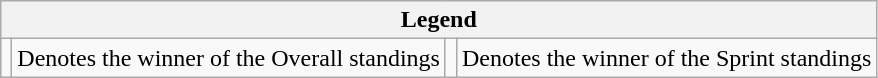<table class="wikitable">
<tr>
<th colspan="4">Legend</th>
</tr>
<tr>
<td></td>
<td>Denotes the winner of the Overall standings</td>
<td></td>
<td>Denotes the winner of the Sprint standings</td>
</tr>
</table>
